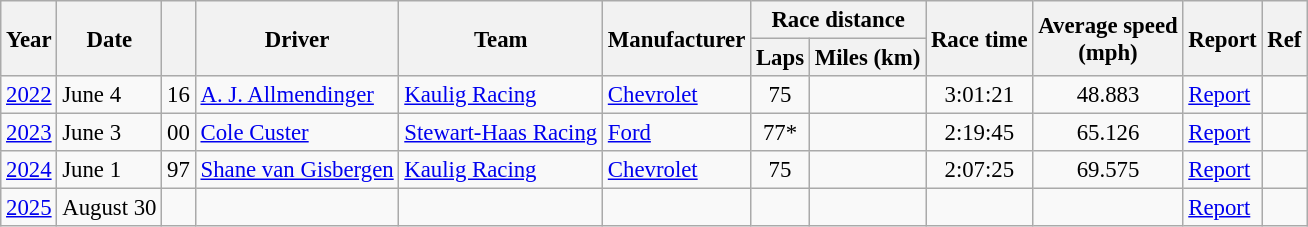<table class="wikitable" style="font-size: 95%;">
<tr>
<th rowspan=2>Year</th>
<th rowspan=2>Date</th>
<th rowspan=2></th>
<th rowspan=2>Driver</th>
<th rowspan=2>Team</th>
<th rowspan=2>Manufacturer</th>
<th colspan=2>Race distance</th>
<th rowspan=2>Race time</th>
<th rowspan=2>Average speed<br>(mph)</th>
<th rowspan=2>Report</th>
<th rowspan=2>Ref</th>
</tr>
<tr>
<th>Laps</th>
<th>Miles (km)</th>
</tr>
<tr>
<td><a href='#'>2022</a></td>
<td>June 4</td>
<td align=center>16</td>
<td><a href='#'>A. J. Allmendinger</a></td>
<td><a href='#'>Kaulig Racing</a></td>
<td><a href='#'>Chevrolet</a></td>
<td align=center>75</td>
<td align=center></td>
<td align=center>3:01:21</td>
<td align=center>48.883</td>
<td><a href='#'>Report</a></td>
<td align=center></td>
</tr>
<tr>
<td><a href='#'>2023</a></td>
<td>June 3</td>
<td align=center>00</td>
<td><a href='#'>Cole Custer</a></td>
<td><a href='#'>Stewart-Haas Racing</a></td>
<td><a href='#'>Ford</a></td>
<td align=center>77*</td>
<td align=center></td>
<td align=center>2:19:45</td>
<td align=center>65.126</td>
<td><a href='#'>Report</a></td>
<td align=center></td>
</tr>
<tr>
<td><a href='#'>2024</a></td>
<td>June 1</td>
<td align="center">97</td>
<td><a href='#'>Shane van Gisbergen</a></td>
<td><a href='#'>Kaulig Racing</a></td>
<td><a href='#'>Chevrolet</a></td>
<td align="center">75</td>
<td align="center"></td>
<td align="center">2:07:25</td>
<td align="center">69.575</td>
<td><a href='#'>Report</a></td>
<td align=center></td>
</tr>
<tr>
<td><a href='#'>2025</a></td>
<td>August 30</td>
<td align="center"></td>
<td></td>
<td></td>
<td></td>
<td align="center"></td>
<td align="center"></td>
<td align="center"></td>
<td align="center"></td>
<td><a href='#'>Report</a></td>
<td></td>
</tr>
</table>
